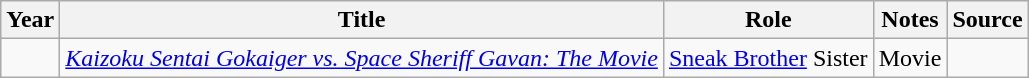<table class="wikitable sortable plainrowheaders">
<tr>
<th>Year</th>
<th>Title</th>
<th>Role</th>
<th class="unsortable">Notes</th>
<th class="unsortable">Source</th>
</tr>
<tr>
<td></td>
<td><em><a href='#'>Kaizoku Sentai Gokaiger vs. Space Sheriff Gavan: The Movie</a></em></td>
<td><a href='#'>Sneak Brother</a>  Sister</td>
<td>Movie</td>
<td></td>
</tr>
</table>
